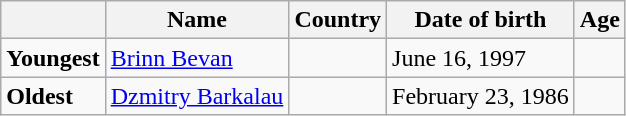<table class="wikitable">
<tr>
<th></th>
<th><strong>Name</strong></th>
<th><strong>Country</strong></th>
<th><strong>Date of birth</strong></th>
<th><strong>Age</strong></th>
</tr>
<tr>
<td><strong>Youngest</strong></td>
<td><a href='#'>Brinn Bevan</a></td>
<td></td>
<td>June 16, 1997</td>
<td></td>
</tr>
<tr>
<td><strong>Oldest</strong></td>
<td><a href='#'>Dzmitry Barkalau</a></td>
<td></td>
<td>February 23, 1986</td>
<td></td>
</tr>
</table>
